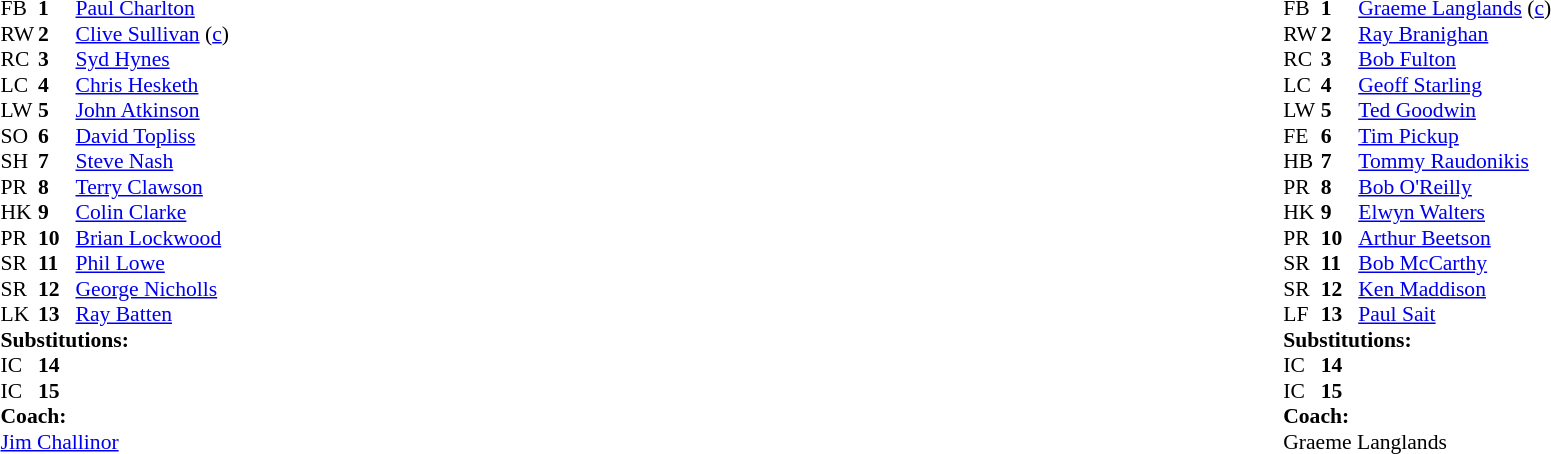<table width="100%">
<tr>
<td valign="top" width="50%"><br><table style="font-size: 90%" cellspacing="0" cellpadding="0">
<tr>
<th width="25"></th>
<th width="25"></th>
</tr>
<tr>
<td>FB</td>
<td><strong>1</strong></td>
<td><a href='#'>Paul Charlton</a></td>
</tr>
<tr>
<td>RW</td>
<td><strong>2</strong></td>
<td><a href='#'>Clive Sullivan</a> (<a href='#'>c</a>)</td>
</tr>
<tr>
<td>RC</td>
<td><strong>3</strong></td>
<td><a href='#'>Syd Hynes</a></td>
</tr>
<tr>
<td>LC</td>
<td><strong>4</strong></td>
<td><a href='#'>Chris Hesketh</a></td>
</tr>
<tr>
<td>LW</td>
<td><strong>5</strong></td>
<td><a href='#'>John Atkinson</a></td>
</tr>
<tr>
<td>SO</td>
<td><strong>6</strong></td>
<td><a href='#'>David Topliss</a></td>
</tr>
<tr>
<td>SH</td>
<td><strong>7</strong></td>
<td><a href='#'>Steve Nash</a></td>
</tr>
<tr>
<td>PR</td>
<td><strong>8</strong></td>
<td><a href='#'>Terry Clawson</a></td>
</tr>
<tr>
<td>HK</td>
<td><strong>9</strong></td>
<td><a href='#'>Colin Clarke</a></td>
</tr>
<tr>
<td>PR</td>
<td><strong>10</strong></td>
<td><a href='#'>Brian Lockwood</a></td>
</tr>
<tr>
<td>SR</td>
<td><strong>11</strong></td>
<td><a href='#'>Phil Lowe</a></td>
</tr>
<tr>
<td>SR</td>
<td><strong>12</strong></td>
<td><a href='#'>George Nicholls</a></td>
</tr>
<tr>
<td>LK</td>
<td><strong>13</strong></td>
<td><a href='#'>Ray Batten</a></td>
</tr>
<tr>
<td colspan=3><strong>Substitutions:</strong></td>
</tr>
<tr>
<td>IC</td>
<td><strong>14</strong></td>
<td></td>
</tr>
<tr>
<td>IC</td>
<td><strong>15</strong></td>
<td></td>
</tr>
<tr>
<td colspan=3><strong>Coach:</strong></td>
</tr>
<tr>
<td colspan="4"> <a href='#'>Jim Challinor</a></td>
</tr>
</table>
</td>
<td valign="top" width="50%"><br><table style="font-size: 90%" cellspacing="0" cellpadding="0" align="center">
<tr>
<th width="25"></th>
<th width="25"></th>
</tr>
<tr>
<td>FB</td>
<td><strong>1</strong></td>
<td><a href='#'>Graeme Langlands</a> (<a href='#'>c</a>)</td>
</tr>
<tr>
<td>RW</td>
<td><strong>2</strong></td>
<td><a href='#'>Ray Branighan</a></td>
</tr>
<tr>
<td>RC</td>
<td><strong>3</strong></td>
<td><a href='#'>Bob Fulton</a></td>
</tr>
<tr>
<td>LC</td>
<td><strong>4</strong></td>
<td><a href='#'>Geoff Starling</a></td>
</tr>
<tr>
<td>LW</td>
<td><strong>5</strong></td>
<td><a href='#'>Ted Goodwin</a></td>
</tr>
<tr>
<td>FE</td>
<td><strong>6</strong></td>
<td><a href='#'>Tim Pickup</a></td>
</tr>
<tr>
<td>HB</td>
<td><strong>7</strong></td>
<td><a href='#'>Tommy Raudonikis</a></td>
</tr>
<tr>
<td>PR</td>
<td><strong>8</strong></td>
<td><a href='#'>Bob O'Reilly</a></td>
</tr>
<tr>
<td>HK</td>
<td><strong>9</strong></td>
<td><a href='#'>Elwyn Walters</a></td>
</tr>
<tr>
<td>PR</td>
<td><strong>10</strong></td>
<td><a href='#'>Arthur Beetson</a></td>
</tr>
<tr>
<td>SR</td>
<td><strong>11</strong></td>
<td><a href='#'>Bob McCarthy</a></td>
</tr>
<tr>
<td>SR</td>
<td><strong>12</strong></td>
<td><a href='#'>Ken Maddison</a></td>
</tr>
<tr>
<td>LF</td>
<td><strong>13</strong></td>
<td><a href='#'>Paul Sait</a></td>
</tr>
<tr>
<td colspan=3><strong>Substitutions:</strong></td>
</tr>
<tr>
<td>IC</td>
<td><strong>14</strong></td>
<td></td>
</tr>
<tr>
<td>IC</td>
<td><strong>15</strong></td>
<td></td>
</tr>
<tr>
<td colspan=3><strong>Coach:</strong></td>
</tr>
<tr>
<td colspan="4"> Graeme Langlands</td>
</tr>
</table>
</td>
</tr>
</table>
